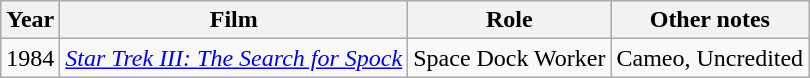<table class="wikitable sortable">
<tr>
<th>Year</th>
<th>Film</th>
<th>Role</th>
<th>Other notes</th>
</tr>
<tr>
<td>1984</td>
<td><em><a href='#'>Star Trek III: The Search for Spock</a></em></td>
<td>Space Dock Worker</td>
<td>Cameo, Uncredited</td>
</tr>
</table>
